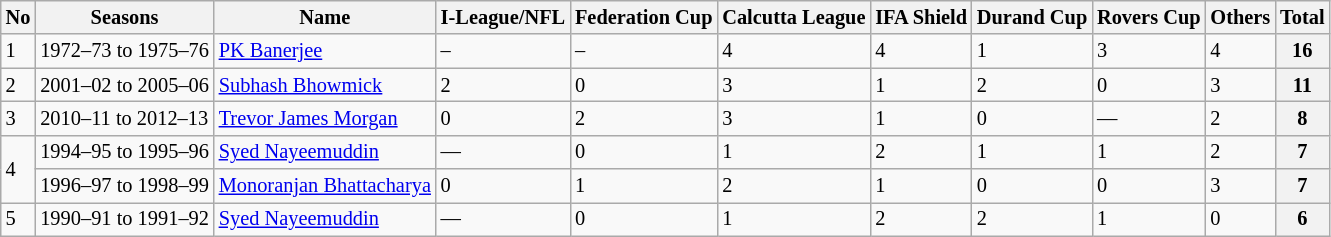<table class="wikitable" style="font-size:85%">
<tr>
<th>No</th>
<th>Seasons</th>
<th>Name</th>
<th>I-League/NFL</th>
<th>Federation Cup</th>
<th>Calcutta League</th>
<th>IFA Shield</th>
<th>Durand Cup</th>
<th>Rovers Cup</th>
<th>Others</th>
<th><strong>Total</strong></th>
</tr>
<tr>
<td>1</td>
<td>1972–73 to 1975–76</td>
<td> <a href='#'>PK Banerjee</a></td>
<td>–</td>
<td>–</td>
<td>4</td>
<td>4</td>
<td>1</td>
<td>3</td>
<td>4</td>
<th>16</th>
</tr>
<tr>
<td>2</td>
<td>2001–02 to 2005–06</td>
<td> <a href='#'>Subhash Bhowmick</a></td>
<td>2</td>
<td>0</td>
<td>3</td>
<td>1</td>
<td>2</td>
<td>0</td>
<td>3</td>
<th>11</th>
</tr>
<tr>
<td>3</td>
<td>2010–11 to 2012–13</td>
<td> <a href='#'>Trevor James Morgan</a></td>
<td>0</td>
<td>2</td>
<td>3</td>
<td>1</td>
<td>0</td>
<td>—</td>
<td>2</td>
<th>8</th>
</tr>
<tr>
<td rowspan="2">4</td>
<td>1994–95 to 1995–96</td>
<td> <a href='#'>Syed Nayeemuddin</a></td>
<td>—</td>
<td>0</td>
<td>1</td>
<td>2</td>
<td>1</td>
<td>1</td>
<td>2</td>
<th>7</th>
</tr>
<tr>
<td>1996–97 to 1998–99</td>
<td> <a href='#'>Monoranjan Bhattacharya</a></td>
<td>0</td>
<td>1</td>
<td>2</td>
<td>1</td>
<td>0</td>
<td>0</td>
<td>3</td>
<th>7</th>
</tr>
<tr>
<td>5</td>
<td>1990–91 to 1991–92</td>
<td> <a href='#'>Syed Nayeemuddin</a></td>
<td>—</td>
<td>0</td>
<td>1</td>
<td>2</td>
<td>2</td>
<td>1</td>
<td>0</td>
<th>6</th>
</tr>
</table>
